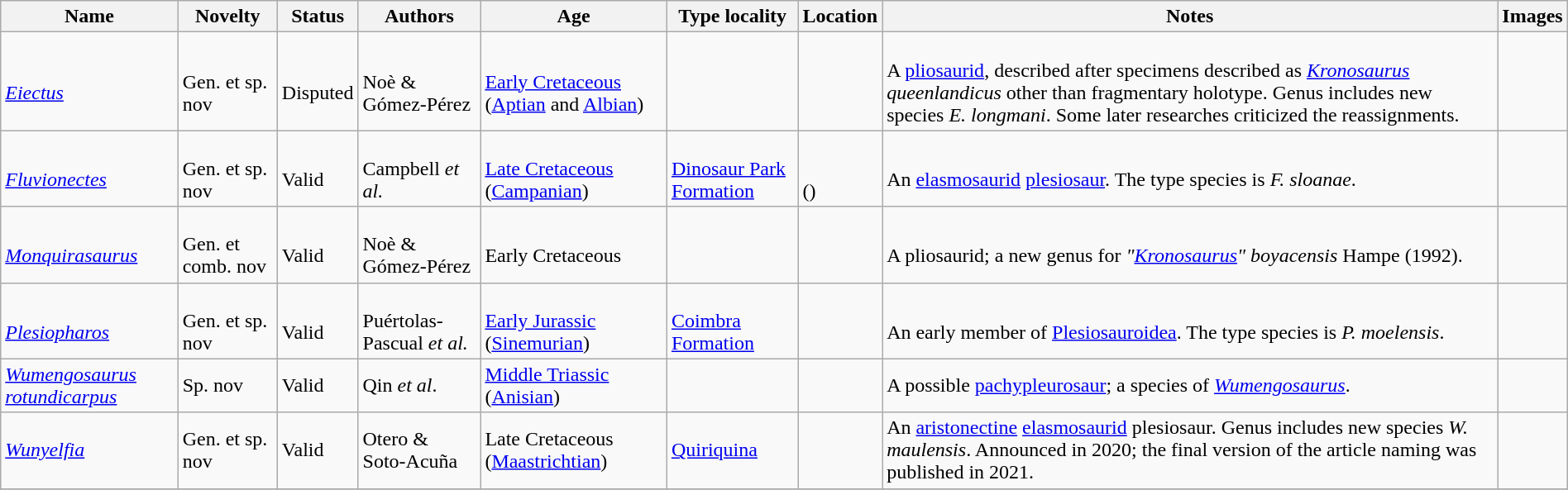<table class="wikitable sortable" align="center" width="100%">
<tr>
<th>Name</th>
<th>Novelty</th>
<th>Status</th>
<th>Authors</th>
<th>Age</th>
<th>Type locality</th>
<th>Location</th>
<th>Notes</th>
<th>Images</th>
</tr>
<tr>
<td><br><em><a href='#'>Eiectus</a></em></td>
<td><br>Gen. et sp. nov</td>
<td><br>Disputed</td>
<td><br>Noè & Gómez-Pérez</td>
<td><br><a href='#'>Early Cretaceous</a> (<a href='#'>Aptian</a> and <a href='#'>Albian</a>)</td>
<td></td>
<td><br></td>
<td><br>A <a href='#'>pliosaurid</a>, described after specimens described as <em><a href='#'>Kronosaurus</a> queenlandicus</em> other than fragmentary holotype. Genus includes new species <em>E. longmani</em>. Some later researches criticized the reassignments.</td>
<td></td>
</tr>
<tr>
<td><br><em><a href='#'>Fluvionectes</a></em></td>
<td><br>Gen. et sp. nov</td>
<td><br>Valid</td>
<td><br>Campbell <em>et al.</em></td>
<td><br><a href='#'>Late Cretaceous</a> (<a href='#'>Campanian</a>)</td>
<td><br><a href='#'>Dinosaur Park Formation</a></td>
<td><br><br>()</td>
<td><br>An <a href='#'>elasmosaurid</a> <a href='#'>plesiosaur</a>. The type species is <em>F. sloanae</em>.</td>
<td></td>
</tr>
<tr>
<td><br><em><a href='#'>Monquirasaurus</a></em></td>
<td><br>Gen. et comb. nov</td>
<td><br>Valid</td>
<td><br>Noè & Gómez-Pérez</td>
<td><br>Early Cretaceous</td>
<td></td>
<td><br></td>
<td><br>A pliosaurid; a new genus for <em>"<a href='#'>Kronosaurus</a>" boyacensis</em> Hampe (1992).</td>
<td></td>
</tr>
<tr>
<td><br><em><a href='#'>Plesiopharos</a></em></td>
<td><br>Gen. et sp. nov</td>
<td><br>Valid</td>
<td><br>Puértolas-Pascual <em>et al.</em></td>
<td><br><a href='#'>Early Jurassic</a> (<a href='#'>Sinemurian</a>)</td>
<td><br><a href='#'>Coimbra Formation</a></td>
<td><br></td>
<td><br>An early member of <a href='#'>Plesiosauroidea</a>. The type species is <em>P. moelensis</em>.</td>
<td></td>
</tr>
<tr>
<td><a href='#'><em>Wumengosaurus rotundicarpus</em></a></td>
<td>Sp. nov</td>
<td>Valid</td>
<td>Qin <em>et al</em>.</td>
<td><a href='#'>Middle Triassic</a> (<a href='#'>Anisian</a>)</td>
<td></td>
<td></td>
<td>A possible <a href='#'>pachypleurosaur</a>; a species of <em><a href='#'>Wumengosaurus</a></em>.</td>
<td></td>
</tr>
<tr>
<td><em><a href='#'>Wunyelfia</a></em></td>
<td>Gen. et sp. nov</td>
<td>Valid</td>
<td>Otero & Soto-Acuña</td>
<td>Late Cretaceous (<a href='#'>Maastrichtian</a>)</td>
<td><a href='#'>Quiriquina</a></td>
<td></td>
<td>An <a href='#'>aristonectine</a> <a href='#'>elasmosaurid</a> plesiosaur. Genus includes new species <em>W. maulensis</em>. Announced in 2020; the final version of the article naming was published in 2021.</td>
<td></td>
</tr>
<tr>
</tr>
</table>
